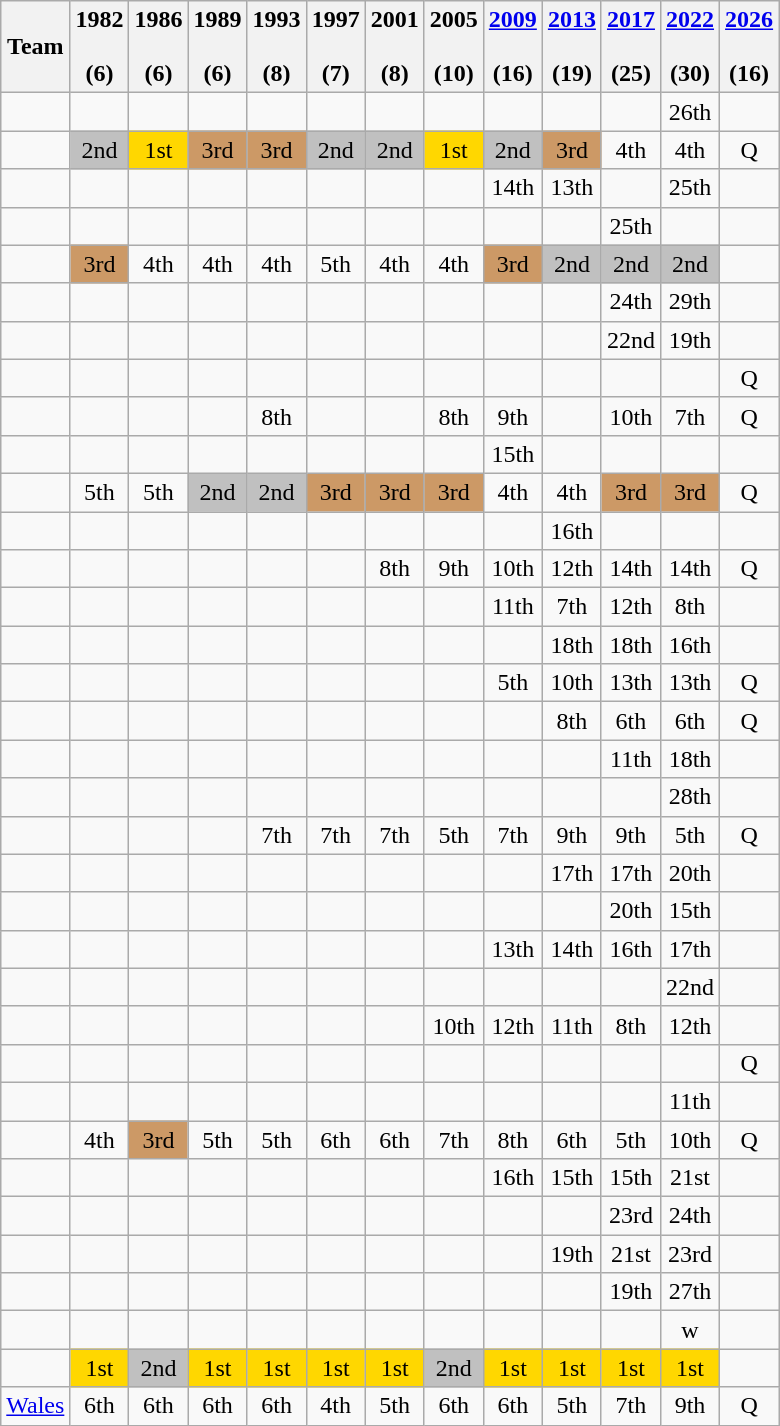<table class="wikitable"  style="text-align:center;">
<tr>
<th>Team</th>
<th>1982<br><br>(6)</th>
<th>1986<br><br>(6)</th>
<th>1989<br><br>(6)</th>
<th>1993<br><br>(8)</th>
<th>1997<br><br>(7)</th>
<th>2001<br><br>(8)</th>
<th>2005<br><br>(10)</th>
<th><a href='#'>2009</a><br><br>(16)</th>
<th><a href='#'>2013</a><br><br>(19)</th>
<th><a href='#'>2017</a><br><br>(25)</th>
<th><a href='#'>2022</a><br><br>(30)</th>
<th><a href='#'>2026</a><br><br>(16)</th>
</tr>
<tr>
<td align="left"></td>
<td></td>
<td></td>
<td></td>
<td></td>
<td></td>
<td></td>
<td></td>
<td></td>
<td></td>
<td></td>
<td>26th</td>
<td></td>
</tr>
<tr>
<td align="left"></td>
<td bgcolor=silver>2nd</td>
<td bgcolor=gold>1st</td>
<td bgcolor=#cc9966>3rd</td>
<td bgcolor=#cc9966>3rd</td>
<td bgcolor=silver>2nd</td>
<td bgcolor=silver>2nd</td>
<td bgcolor=gold>1st</td>
<td bgcolor=silver>2nd</td>
<td bgcolor=#cc9966>3rd</td>
<td>4th</td>
<td>4th</td>
<td>Q</td>
</tr>
<tr>
<td align="left"></td>
<td></td>
<td></td>
<td></td>
<td></td>
<td></td>
<td></td>
<td></td>
<td>14th</td>
<td>13th</td>
<td></td>
<td>25th</td>
<td></td>
</tr>
<tr>
<td align="left"></td>
<td></td>
<td></td>
<td></td>
<td></td>
<td></td>
<td></td>
<td></td>
<td></td>
<td></td>
<td>25th</td>
<td></td>
<td></td>
</tr>
<tr>
<td align="left"></td>
<td bgcolor=#cc9966>3rd</td>
<td>4th</td>
<td>4th</td>
<td>4th</td>
<td>5th</td>
<td>4th</td>
<td>4th</td>
<td bgcolor=#cc9966>3rd</td>
<td bgcolor=silver>2nd</td>
<td bgcolor=silver>2nd</td>
<td bgcolor=silver>2nd</td>
<td></td>
</tr>
<tr>
<td align="left"></td>
<td></td>
<td></td>
<td></td>
<td></td>
<td></td>
<td></td>
<td></td>
<td></td>
<td></td>
<td>24th</td>
<td>29th</td>
<td></td>
</tr>
<tr>
<td align="left"></td>
<td></td>
<td></td>
<td></td>
<td></td>
<td></td>
<td></td>
<td></td>
<td></td>
<td></td>
<td>22nd</td>
<td>19th</td>
<td></td>
</tr>
<tr>
<td align="left"></td>
<td></td>
<td></td>
<td></td>
<td></td>
<td></td>
<td></td>
<td></td>
<td></td>
<td></td>
<td></td>
<td></td>
<td>Q</td>
</tr>
<tr>
<td align="left"></td>
<td></td>
<td></td>
<td></td>
<td>8th</td>
<td></td>
<td></td>
<td>8th</td>
<td>9th</td>
<td></td>
<td>10th</td>
<td>7th</td>
<td>Q</td>
</tr>
<tr>
<td align="left"></td>
<td></td>
<td></td>
<td></td>
<td></td>
<td></td>
<td></td>
<td></td>
<td>15th</td>
<td></td>
<td></td>
<td></td>
<td></td>
</tr>
<tr>
<td align="left"></td>
<td>5th</td>
<td>5th</td>
<td bgcolor=silver>2nd</td>
<td bgcolor=silver>2nd</td>
<td bgcolor=#cc9966>3rd</td>
<td bgcolor=#cc9966>3rd</td>
<td bgcolor=#cc9966>3rd</td>
<td>4th</td>
<td>4th</td>
<td bgcolor=#cc9966>3rd</td>
<td bgcolor=#cc9966>3rd</td>
<td>Q</td>
</tr>
<tr>
<td align="left"></td>
<td></td>
<td></td>
<td></td>
<td></td>
<td></td>
<td></td>
<td></td>
<td></td>
<td>16th</td>
<td></td>
<td></td>
<td></td>
</tr>
<tr>
<td align="left"></td>
<td></td>
<td></td>
<td></td>
<td></td>
<td></td>
<td>8th</td>
<td>9th</td>
<td>10th</td>
<td>12th</td>
<td>14th</td>
<td>14th</td>
<td>Q</td>
</tr>
<tr>
<td align="left"></td>
<td></td>
<td></td>
<td></td>
<td></td>
<td></td>
<td></td>
<td></td>
<td>11th</td>
<td>7th</td>
<td>12th</td>
<td>8th</td>
<td></td>
</tr>
<tr>
<td align="left"></td>
<td></td>
<td></td>
<td></td>
<td></td>
<td></td>
<td></td>
<td></td>
<td></td>
<td>18th</td>
<td>18th</td>
<td>16th</td>
<td></td>
</tr>
<tr>
<td align="left"></td>
<td></td>
<td></td>
<td></td>
<td></td>
<td></td>
<td></td>
<td></td>
<td>5th</td>
<td>10th</td>
<td>13th</td>
<td>13th</td>
<td>Q</td>
</tr>
<tr>
<td align="left"></td>
<td></td>
<td></td>
<td></td>
<td></td>
<td></td>
<td></td>
<td></td>
<td></td>
<td>8th</td>
<td>6th</td>
<td>6th</td>
<td>Q</td>
</tr>
<tr>
<td align="left"></td>
<td></td>
<td></td>
<td></td>
<td></td>
<td></td>
<td></td>
<td></td>
<td></td>
<td></td>
<td>11th</td>
<td>18th</td>
<td></td>
</tr>
<tr>
<td align="left"></td>
<td></td>
<td></td>
<td></td>
<td></td>
<td></td>
<td></td>
<td></td>
<td></td>
<td></td>
<td></td>
<td>28th</td>
<td></td>
</tr>
<tr>
<td align="left"></td>
<td></td>
<td></td>
<td></td>
<td>7th</td>
<td>7th</td>
<td>7th</td>
<td>5th</td>
<td>7th</td>
<td>9th</td>
<td>9th</td>
<td>5th</td>
<td>Q</td>
</tr>
<tr>
<td align="left"></td>
<td></td>
<td></td>
<td></td>
<td></td>
<td></td>
<td></td>
<td></td>
<td></td>
<td>17th</td>
<td>17th</td>
<td>20th</td>
<td></td>
</tr>
<tr>
<td align="left"></td>
<td></td>
<td></td>
<td></td>
<td></td>
<td></td>
<td></td>
<td></td>
<td></td>
<td></td>
<td>20th</td>
<td>15th</td>
<td></td>
</tr>
<tr>
<td align="left"></td>
<td></td>
<td></td>
<td></td>
<td></td>
<td></td>
<td></td>
<td></td>
<td>13th</td>
<td>14th</td>
<td>16th</td>
<td>17th</td>
<td></td>
</tr>
<tr>
<td align="left"></td>
<td></td>
<td></td>
<td></td>
<td></td>
<td></td>
<td></td>
<td></td>
<td></td>
<td></td>
<td></td>
<td>22nd</td>
<td></td>
</tr>
<tr>
<td align="left"></td>
<td></td>
<td></td>
<td></td>
<td></td>
<td></td>
<td></td>
<td>10th</td>
<td>12th</td>
<td>11th</td>
<td>8th</td>
<td>12th</td>
<td></td>
</tr>
<tr>
<td align="left"></td>
<td></td>
<td></td>
<td></td>
<td></td>
<td></td>
<td></td>
<td></td>
<td></td>
<td></td>
<td></td>
<td></td>
<td>Q</td>
</tr>
<tr>
<td align="left"></td>
<td></td>
<td></td>
<td></td>
<td></td>
<td></td>
<td></td>
<td></td>
<td></td>
<td></td>
<td></td>
<td>11th</td>
<td></td>
</tr>
<tr>
<td align="left"></td>
<td>4th</td>
<td bgcolor=#cc9966>3rd</td>
<td>5th</td>
<td>5th</td>
<td>6th</td>
<td>6th</td>
<td>7th</td>
<td>8th</td>
<td>6th</td>
<td>5th</td>
<td>10th</td>
<td>Q</td>
</tr>
<tr>
<td align="left"></td>
<td></td>
<td></td>
<td></td>
<td></td>
<td></td>
<td></td>
<td></td>
<td>16th</td>
<td>15th</td>
<td>15th</td>
<td>21st</td>
<td></td>
</tr>
<tr>
<td align="left"></td>
<td></td>
<td></td>
<td></td>
<td></td>
<td></td>
<td></td>
<td></td>
<td></td>
<td></td>
<td>23rd</td>
<td>24th</td>
<td></td>
</tr>
<tr>
<td align="left"></td>
<td></td>
<td></td>
<td></td>
<td></td>
<td></td>
<td></td>
<td></td>
<td></td>
<td>19th</td>
<td>21st</td>
<td>23rd</td>
<td></td>
</tr>
<tr>
<td align="left"></td>
<td></td>
<td></td>
<td></td>
<td></td>
<td></td>
<td></td>
<td></td>
<td></td>
<td></td>
<td>19th</td>
<td>27th</td>
<td></td>
</tr>
<tr>
<td align="left"></td>
<td></td>
<td></td>
<td></td>
<td></td>
<td></td>
<td></td>
<td></td>
<td></td>
<td></td>
<td></td>
<td>w</td>
<td></td>
</tr>
<tr>
<td align="left"></td>
<td bgcolor=gold>1st</td>
<td bgcolor=silver>2nd</td>
<td bgcolor=gold>1st</td>
<td bgcolor=gold>1st</td>
<td bgcolor=gold>1st</td>
<td bgcolor=gold>1st</td>
<td bgcolor=silver>2nd</td>
<td bgcolor=gold>1st</td>
<td bgcolor=gold>1st</td>
<td bgcolor=gold>1st</td>
<td bgcolor=gold>1st</td>
<td></td>
</tr>
<tr>
<td align="left"> <a href='#'>Wales</a></td>
<td>6th</td>
<td>6th</td>
<td>6th</td>
<td>6th</td>
<td>4th</td>
<td>5th</td>
<td>6th</td>
<td>6th</td>
<td>5th</td>
<td>7th</td>
<td>9th</td>
<td>Q</td>
</tr>
</table>
